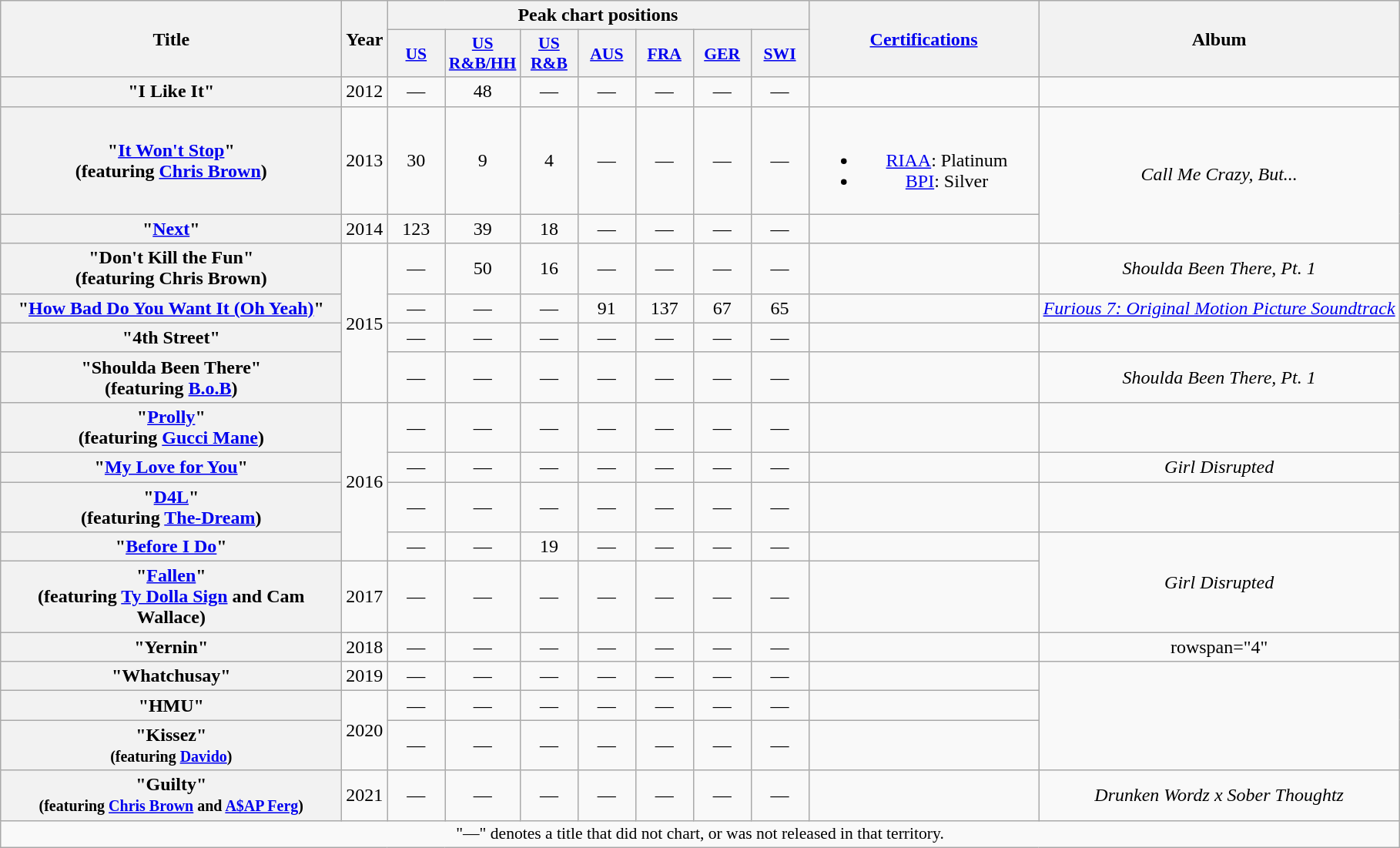<table class="wikitable plainrowheaders" style="text-align:center;">
<tr>
<th scope="col" rowspan="2" style="width:18em;">Title</th>
<th scope="col" rowspan="2">Year</th>
<th scope="col" colspan="7">Peak chart positions</th>
<th scope="col" rowspan="2" style="width:12em;"><a href='#'>Certifications</a></th>
<th scope="col" rowspan="2">Album</th>
</tr>
<tr>
<th scope="col" style="width:3em;font-size:90%;"><a href='#'>US</a><br></th>
<th scope="col" style="width:3em;font-size:90%;"><a href='#'>US R&B/HH</a><br></th>
<th scope="col" style="width:3em;font-size:90%;"><a href='#'>US R&B</a><br></th>
<th scope="col" style="width:3em;font-size:90%;"><a href='#'>AUS</a><br></th>
<th scope="col" style="width:3em;font-size:90%;"><a href='#'>FRA</a><br></th>
<th scope="col" style="width:3em;font-size:90%;"><a href='#'>GER</a><br></th>
<th scope="col" style="width:3em;font-size:90%;"><a href='#'>SWI</a><br></th>
</tr>
<tr>
<th scope="row">"I Like It"</th>
<td>2012</td>
<td>—</td>
<td>48</td>
<td>—</td>
<td>—</td>
<td>—</td>
<td>—</td>
<td>—</td>
<td></td>
<td></td>
</tr>
<tr>
<th scope="row">"<a href='#'>It Won't Stop</a>"<br><span>(featuring <a href='#'>Chris Brown</a>)</span></th>
<td>2013</td>
<td>30</td>
<td>9</td>
<td>4</td>
<td>—</td>
<td>—</td>
<td>—</td>
<td>—</td>
<td><br><ul><li><a href='#'>RIAA</a>: Platinum</li><li><a href='#'>BPI</a>: Silver</li></ul></td>
<td rowspan="2"><em>Call Me Crazy, But...</em></td>
</tr>
<tr>
<th scope="row">"<a href='#'>Next</a>"</th>
<td>2014</td>
<td>123</td>
<td>39</td>
<td>18</td>
<td>—</td>
<td>—</td>
<td>—</td>
<td>—</td>
</tr>
<tr>
<th scope="row">"Don't Kill the Fun"<br><span>(featuring Chris Brown)</span></th>
<td rowspan="4">2015</td>
<td>—</td>
<td>50</td>
<td>16</td>
<td>—</td>
<td>—</td>
<td>—</td>
<td>—</td>
<td></td>
<td><em>Shoulda Been There, Pt. 1</em></td>
</tr>
<tr>
<th scope="row">"<a href='#'>How Bad Do You Want It (Oh Yeah)</a>"</th>
<td>—</td>
<td>—</td>
<td>—</td>
<td>91</td>
<td>137</td>
<td>67</td>
<td>65</td>
<td></td>
<td><em><a href='#'>Furious 7: Original Motion Picture Soundtrack</a></em></td>
</tr>
<tr>
<th scope="row">"4th Street"</th>
<td>—</td>
<td>—</td>
<td>—</td>
<td>—</td>
<td>—</td>
<td>—</td>
<td>—</td>
<td></td>
<td></td>
</tr>
<tr>
<th scope="row">"Shoulda Been There"<br><span>(featuring <a href='#'>B.o.B</a>)</span></th>
<td>—</td>
<td>—</td>
<td>—</td>
<td>—</td>
<td>—</td>
<td>—</td>
<td>—</td>
<td></td>
<td><em>Shoulda Been There, Pt. 1</em></td>
</tr>
<tr>
<th scope="row">"<a href='#'>Prolly</a>"<br><span>(featuring <a href='#'>Gucci Mane</a>)</span></th>
<td rowspan="4">2016</td>
<td>—</td>
<td>—</td>
<td>—</td>
<td>—</td>
<td>—</td>
<td>—</td>
<td>—</td>
<td></td>
<td><em></em></td>
</tr>
<tr>
<th scope="row">"<a href='#'>My Love for You</a>"</th>
<td>—</td>
<td>—</td>
<td>—</td>
<td>—</td>
<td>—</td>
<td>—</td>
<td>—</td>
<td></td>
<td><em>Girl Disrupted</em></td>
</tr>
<tr>
<th scope="row">"<a href='#'>D4L</a>"<br><span>(featuring <a href='#'>The-Dream</a>)</span></th>
<td>—</td>
<td>—</td>
<td>—</td>
<td>—</td>
<td>—</td>
<td>—</td>
<td>—</td>
<td></td>
<td></td>
</tr>
<tr>
<th scope="row">"<a href='#'>Before I Do</a>"</th>
<td>—</td>
<td>—</td>
<td>19</td>
<td>—</td>
<td>—</td>
<td>—</td>
<td>—</td>
<td></td>
<td rowspan="2"><em>Girl Disrupted</em></td>
</tr>
<tr>
<th scope="row">"<a href='#'>Fallen</a>"<br><span>(featuring <a href='#'>Ty Dolla Sign</a> and Cam Wallace)</span></th>
<td>2017</td>
<td>—</td>
<td>—</td>
<td>—</td>
<td>—</td>
<td>—</td>
<td>—</td>
<td>—</td>
<td></td>
</tr>
<tr>
<th scope="row">"Yernin"</th>
<td>2018</td>
<td>—</td>
<td>—</td>
<td>—</td>
<td>—</td>
<td>—</td>
<td>—</td>
<td>—</td>
<td></td>
<td>rowspan="4" </td>
</tr>
<tr>
<th scope="row">"Whatchusay"</th>
<td>2019</td>
<td>—</td>
<td>—</td>
<td>—</td>
<td>—</td>
<td>—</td>
<td>—</td>
<td>—</td>
<td></td>
</tr>
<tr>
<th scope="row">"HMU"</th>
<td rowspan="2">2020</td>
<td>—</td>
<td>—</td>
<td>—</td>
<td>—</td>
<td>—</td>
<td>—</td>
<td>—</td>
<td></td>
</tr>
<tr>
<th scope="row">"Kissez"<br><small>(featuring <a href='#'>Davido</a>)</small></th>
<td>—</td>
<td>—</td>
<td>—</td>
<td>—</td>
<td>—</td>
<td>—</td>
<td>—</td>
<td></td>
</tr>
<tr>
<th scope="row">"Guilty"<br><small>(featuring <a href='#'>Chris Brown</a> and <a href='#'>A$AP Ferg</a>)</small></th>
<td>2021</td>
<td>—</td>
<td>—</td>
<td>—</td>
<td>—</td>
<td>—</td>
<td>—</td>
<td>—</td>
<td></td>
<td rowspan="1"><em>Drunken Wordz x Sober Thoughtz</em></td>
</tr>
<tr>
<td colspan="18" style="font-size:90%">"—" denotes a title that did not chart, or was not released in that territory.</td>
</tr>
</table>
